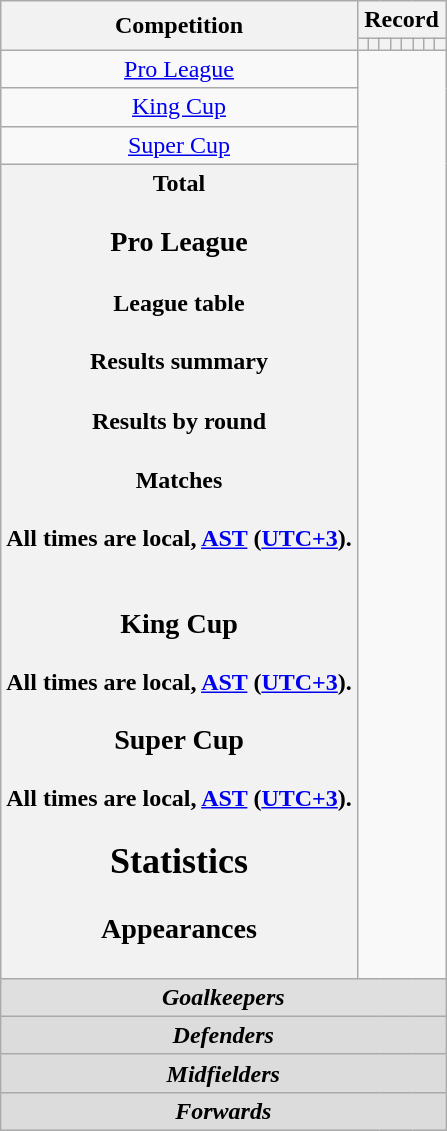<table class="wikitable" style="text-align: center">
<tr>
<th rowspan=2>Competition</th>
<th colspan=8>Record</th>
</tr>
<tr>
<th></th>
<th></th>
<th></th>
<th></th>
<th></th>
<th></th>
<th></th>
<th></th>
</tr>
<tr>
<td><a href='#'>Pro League</a><br></td>
</tr>
<tr>
<td><a href='#'>King Cup</a><br></td>
</tr>
<tr>
<td><a href='#'>Super Cup</a><br></td>
</tr>
<tr>
<th>Total<br>
<h3>Pro League</h3><h4>League table</h4><h4>Results summary</h4>
<h4>Results by round</h4><h4>Matches</h4>All times are local, <a href='#'>AST</a> (<a href='#'>UTC+3</a>).<br>


<br>




























<h3>King Cup</h3>
All times are local, <a href='#'>AST</a> (<a href='#'>UTC+3</a>).<br>

<h3>Super Cup</h3>
All times are local, <a href='#'>AST</a> (<a href='#'>UTC+3</a>).<br>
<h2>Statistics</h2><h3>Appearances</h3></th>
</tr>
<tr>
<th colspan=18 style=background:#dcdcdcdc; text-align:center><em>Goalkeepers</em><br>

</th>
</tr>
<tr>
<th colspan=16 style=background:#dcdcdc; text-align:center><em>Defenders</em><br>








</th>
</tr>
<tr>
<th colspan=16 style=background:#dcdcdc; text-align:center><em>Midfielders</em><br>










</th>
</tr>
<tr>
<th colspan=16 style=background:#dcdcdc; text-align:center><em>Forwards</em><br>


</th>
</tr>
</table>
